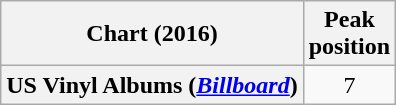<table class="wikitable plainrowheaders" style="text-align:center">
<tr>
<th scope="col">Chart (2016)</th>
<th scope="col">Peak<br>position</th>
</tr>
<tr>
<th scope="row">US Vinyl Albums (<em><a href='#'>Billboard</a></em>)</th>
<td>7</td>
</tr>
</table>
